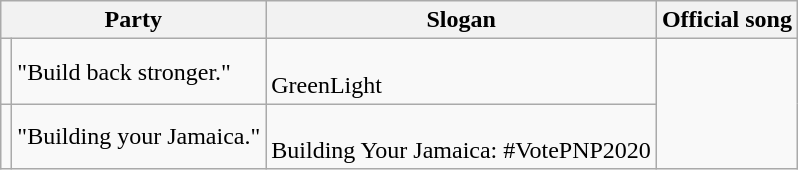<table class="wikitable">
<tr>
<th colspan="2">Party</th>
<th>Slogan</th>
<th>Official song</th>
</tr>
<tr>
<td></td>
<td>"Build back stronger."</td>
<td><br>GreenLight</td>
</tr>
<tr>
<td></td>
<td>"Building your Jamaica."</td>
<td><br>Building Your Jamaica: #VotePNP2020</td>
</tr>
</table>
